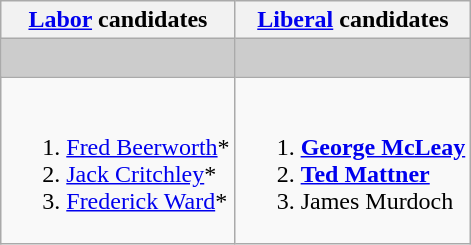<table class="wikitable">
<tr>
<th><a href='#'>Labor</a> candidates</th>
<th><a href='#'>Liberal</a> candidates</th>
</tr>
<tr bgcolor="#cccccc">
<td></td>
<td> </td>
</tr>
<tr>
<td><br><ol><li><a href='#'>Fred Beerworth</a>*</li><li><a href='#'>Jack Critchley</a>*</li><li><a href='#'>Frederick Ward</a>*</li></ol></td>
<td valign=top><br><ol><li><strong><a href='#'>George McLeay</a></strong></li><li><strong><a href='#'>Ted Mattner</a></strong></li><li>James Murdoch</li></ol></td>
</tr>
</table>
